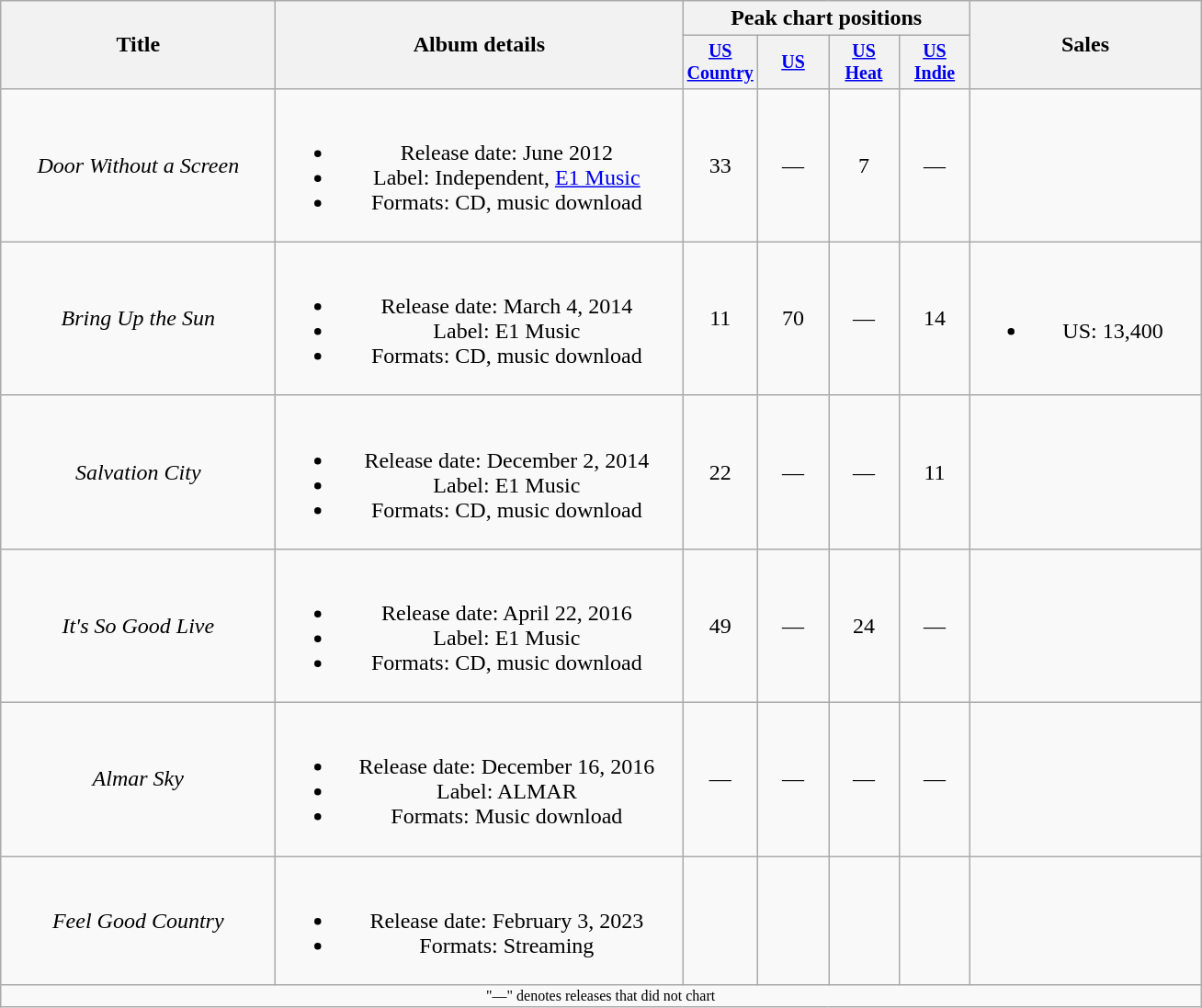<table class="wikitable plainrowheaders" style="text-align:center;">
<tr>
<th rowspan="2" style="width:12em;">Title</th>
<th rowspan="2" style="width:18em;">Album details</th>
<th colspan="4">Peak chart positions</th>
<th rowspan="2" style="width:10em;">Sales</th>
</tr>
<tr style="font-size:smaller;">
<th width="45"><a href='#'>US Country</a><br></th>
<th width="45"><a href='#'>US</a><br></th>
<th width="45"><a href='#'>US Heat</a><br></th>
<th width="45"><a href='#'>US Indie</a><br></th>
</tr>
<tr>
<td scope="row"><em>Door Without a Screen</em></td>
<td><br><ul><li>Release date: June 2012</li><li>Label: Independent, <a href='#'>E1 Music</a></li><li>Formats: CD, music download</li></ul></td>
<td>33</td>
<td>—</td>
<td>7</td>
<td>—</td>
<td></td>
</tr>
<tr>
<td scope="row"><em>Bring Up the Sun</em></td>
<td><br><ul><li>Release date: March 4, 2014</li><li>Label: E1 Music</li><li>Formats: CD, music download</li></ul></td>
<td>11</td>
<td>70</td>
<td>—</td>
<td>14</td>
<td><br><ul><li>US: 13,400</li></ul></td>
</tr>
<tr>
<td scope="row"><em>Salvation City</em></td>
<td><br><ul><li>Release date: December 2, 2014</li><li>Label: E1 Music</li><li>Formats: CD, music download</li></ul></td>
<td>22</td>
<td>—</td>
<td>—</td>
<td>11</td>
<td></td>
</tr>
<tr>
<td scope="row"><em>It's So Good Live</em></td>
<td><br><ul><li>Release date: April 22, 2016</li><li>Label: E1 Music</li><li>Formats: CD, music download</li></ul></td>
<td>49</td>
<td>—</td>
<td>24</td>
<td>—</td>
<td></td>
</tr>
<tr>
<td scope="row"><em>Almar Sky</em></td>
<td><br><ul><li>Release date: December 16, 2016</li><li>Label: ALMAR</li><li>Formats: Music download</li></ul></td>
<td>—</td>
<td>—</td>
<td>—</td>
<td>—</td>
<td></td>
</tr>
<tr>
<td><em>Feel Good Country</em></td>
<td><br><ul><li>Release date: February 3, 2023</li><li>Formats: Streaming</li></ul></td>
<td></td>
<td></td>
<td></td>
<td></td>
<td></td>
</tr>
<tr>
<td colspan="7" style="font-size:8pt">"—" denotes releases that did not chart</td>
</tr>
</table>
